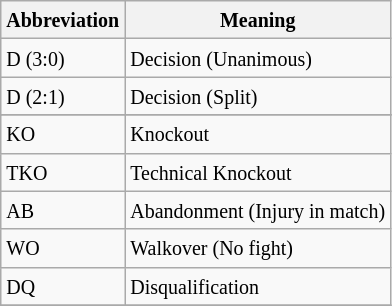<table class="wikitable">
<tr>
<th><small>Abbreviation</small></th>
<th><small>Meaning</small></th>
</tr>
<tr>
<td><small>D (3:0)</small></td>
<td><small>Decision (Unanimous)</small></td>
</tr>
<tr>
<td><small>D (2:1)</small></td>
<td><small>Decision (Split)</small></td>
</tr>
<tr>
</tr>
<tr>
<td><small>KO</small></td>
<td><small>Knockout</small></td>
</tr>
<tr>
<td><small>TKO</small></td>
<td><small>Technical Knockout</small></td>
</tr>
<tr>
<td><small>AB</small></td>
<td><small>Abandonment (Injury in match)</small></td>
</tr>
<tr>
<td><small>WO</small></td>
<td><small>Walkover (No fight)</small></td>
</tr>
<tr>
<td><small>DQ</small></td>
<td><small>Disqualification</small></td>
</tr>
<tr>
</tr>
</table>
